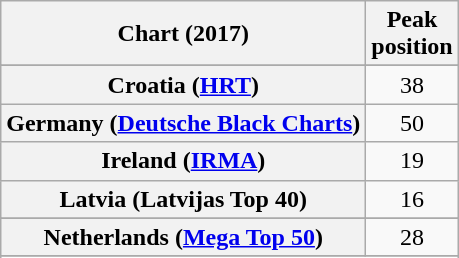<table class="wikitable sortable plainrowheaders" style="text-align:center">
<tr>
<th scope="col">Chart (2017)</th>
<th scope="col">Peak<br>position</th>
</tr>
<tr>
</tr>
<tr>
</tr>
<tr>
</tr>
<tr>
</tr>
<tr>
<th scope="row">Croatia (<a href='#'>HRT</a>)</th>
<td>38</td>
</tr>
<tr>
<th scope="row">Germany (<a href='#'>Deutsche Black Charts</a>)</th>
<td>50</td>
</tr>
<tr>
<th scope="row">Ireland (<a href='#'>IRMA</a>)</th>
<td>19</td>
</tr>
<tr>
<th scope="row">Latvia (Latvijas Top 40)</th>
<td>16</td>
</tr>
<tr>
</tr>
<tr>
<th scope="row">Netherlands (<a href='#'>Mega Top 50</a>)</th>
<td>28</td>
</tr>
<tr>
</tr>
<tr>
</tr>
<tr>
</tr>
<tr>
</tr>
<tr>
</tr>
<tr>
</tr>
</table>
